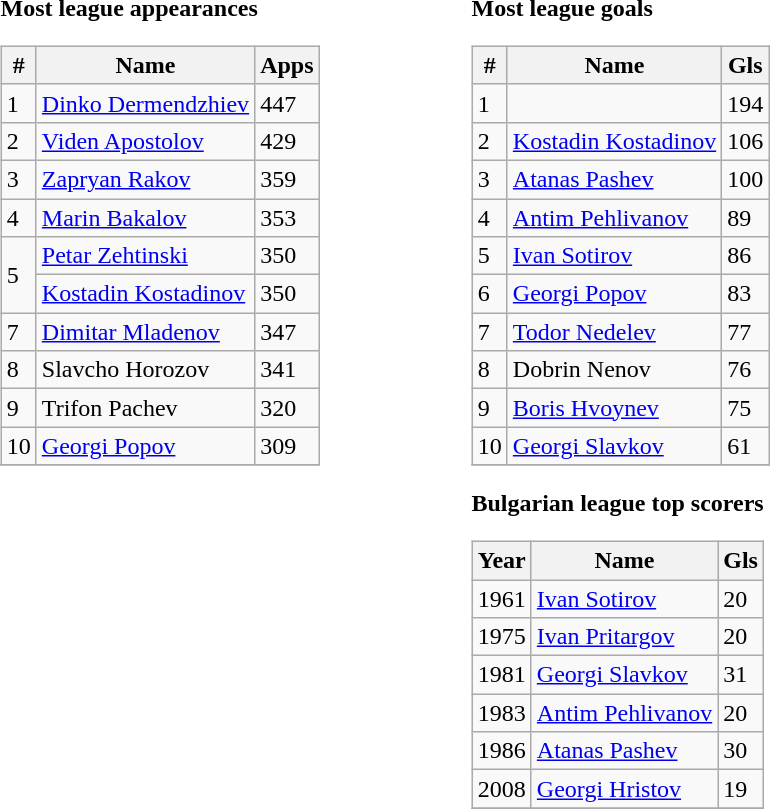<table>
<tr>
<td valign="top" width=37%><br><strong>Most league appearances</strong><table class="wikitable" style="text-align: left;">
<tr>
<th>#</th>
<th>Name</th>
<th>Apps</th>
</tr>
<tr>
<td>1</td>
<td> <a href='#'>Dinko Dermendzhiev</a></td>
<td>447</td>
</tr>
<tr>
<td>2</td>
<td> <a href='#'>Viden Apostolov</a></td>
<td>429</td>
</tr>
<tr>
<td>3</td>
<td> <a href='#'>Zapryan Rakov</a></td>
<td>359</td>
</tr>
<tr>
<td>4</td>
<td> <a href='#'>Marin Bakalov</a></td>
<td>353</td>
</tr>
<tr>
<td rowspan="2">5</td>
<td> <a href='#'>Petar Zehtinski</a></td>
<td>350</td>
</tr>
<tr>
<td> <a href='#'>Kostadin Kostadinov</a></td>
<td>350</td>
</tr>
<tr>
<td>7</td>
<td> <a href='#'>Dimitar Mladenov</a></td>
<td>347</td>
</tr>
<tr>
<td>8</td>
<td> Slavcho Horozov</td>
<td>341</td>
</tr>
<tr>
<td>9</td>
<td> Trifon Pachev</td>
<td>320</td>
</tr>
<tr>
<td>10</td>
<td> <a href='#'>Georgi Popov</a></td>
<td>309</td>
</tr>
<tr>
</tr>
</table>
</td>
<td valign="top" width=37%><br><strong>Most league goals</strong><table class="wikitable" style="text-align: left;">
<tr>
<th>#</th>
<th>Name</th>
<th>Gls</th>
</tr>
<tr>
<td>1</td>
<td></td>
<td>194</td>
</tr>
<tr>
<td>2</td>
<td> <a href='#'>Kostadin Kostadinov</a></td>
<td>106</td>
</tr>
<tr>
<td>3</td>
<td> <a href='#'>Atanas Pashev</a></td>
<td>100</td>
</tr>
<tr>
<td>4</td>
<td> <a href='#'>Antim Pehlivanov</a></td>
<td>89</td>
</tr>
<tr>
<td>5</td>
<td> <a href='#'>Ivan Sotirov</a></td>
<td>86</td>
</tr>
<tr>
<td>6</td>
<td> <a href='#'>Georgi Popov</a></td>
<td>83</td>
</tr>
<tr>
<td>7</td>
<td> <a href='#'>Todor Nedelev</a></td>
<td>77</td>
</tr>
<tr>
<td>8</td>
<td> Dobrin Nenov</td>
<td>76</td>
</tr>
<tr>
<td>9</td>
<td> <a href='#'>Boris Hvoynev</a></td>
<td>75</td>
</tr>
<tr>
<td>10</td>
<td> <a href='#'>Georgi Slavkov</a></td>
<td>61</td>
</tr>
<tr>
</tr>
</table>

<strong>Bulgarian league top scorers</strong><table class="wikitable" style="text-align: left;">
<tr>
<th>Year</th>
<th>Name</th>
<th>Gls</th>
</tr>
<tr>
<td>1961</td>
<td> <a href='#'>Ivan Sotirov</a></td>
<td>20</td>
</tr>
<tr>
<td>1975</td>
<td> <a href='#'>Ivan Pritargov</a></td>
<td>20</td>
</tr>
<tr>
<td>1981</td>
<td> <a href='#'>Georgi Slavkov</a></td>
<td>31</td>
</tr>
<tr>
<td>1983</td>
<td> <a href='#'>Antim Pehlivanov</a></td>
<td>20</td>
</tr>
<tr>
<td>1986</td>
<td> <a href='#'>Atanas Pashev</a></td>
<td>30</td>
</tr>
<tr>
<td>2008</td>
<td> <a href='#'>Georgi Hristov</a></td>
<td>19</td>
</tr>
<tr>
</tr>
</table>
</td>
</tr>
</table>
